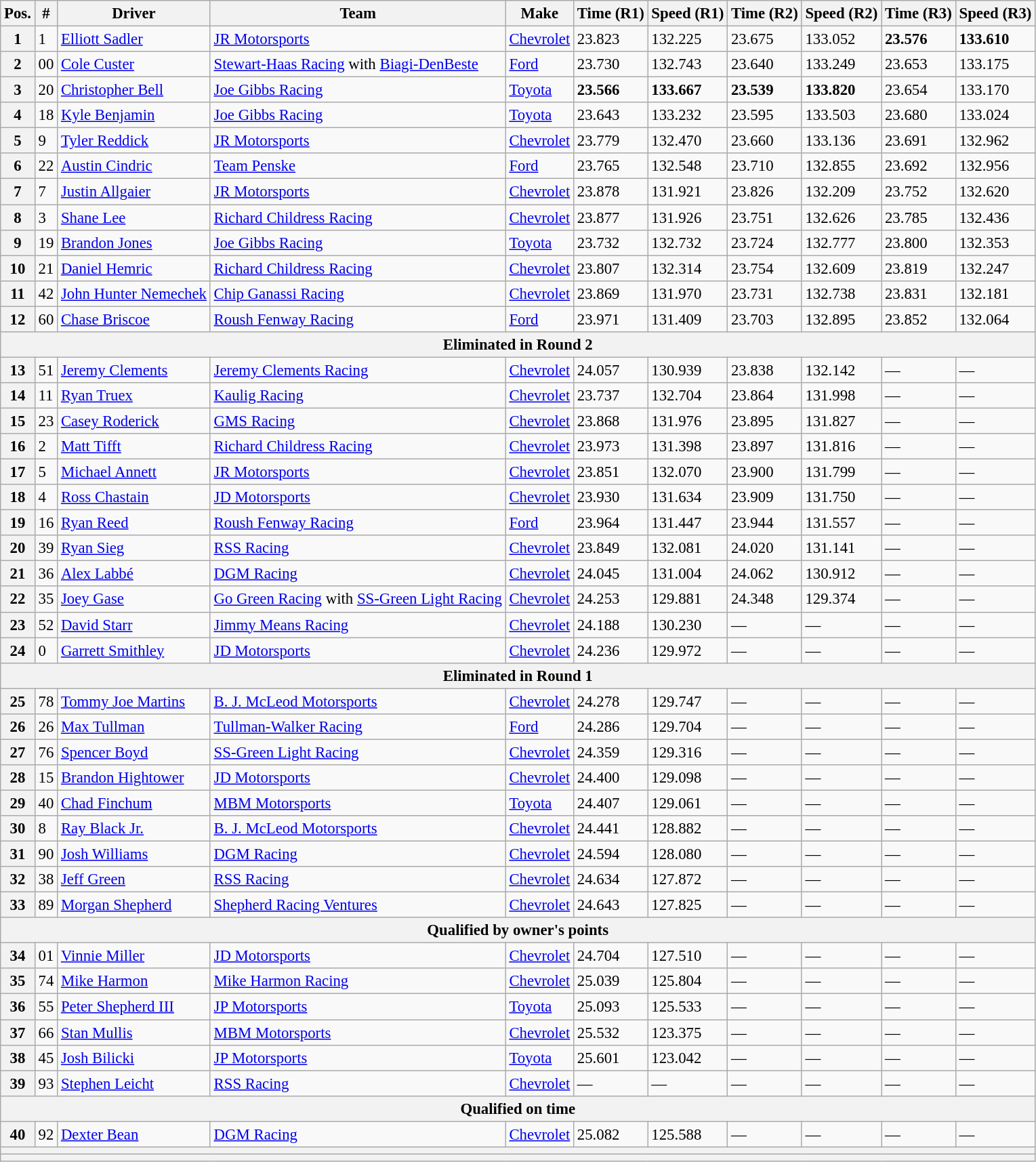<table class="wikitable" style="font-size:95%">
<tr>
<th>Pos.</th>
<th>#</th>
<th>Driver</th>
<th>Team</th>
<th>Make</th>
<th>Time (R1)</th>
<th>Speed (R1)</th>
<th>Time (R2)</th>
<th>Speed (R2)</th>
<th>Time (R3)</th>
<th>Speed (R3)</th>
</tr>
<tr>
<th>1</th>
<td>1</td>
<td><a href='#'>Elliott Sadler</a></td>
<td><a href='#'>JR Motorsports</a></td>
<td><a href='#'>Chevrolet</a></td>
<td>23.823</td>
<td>132.225</td>
<td>23.675</td>
<td>133.052</td>
<td><strong>23.576</strong></td>
<td><strong>133.610</strong></td>
</tr>
<tr>
<th>2</th>
<td>00</td>
<td><a href='#'>Cole Custer</a></td>
<td><a href='#'>Stewart-Haas Racing</a> with <a href='#'>Biagi-DenBeste</a></td>
<td><a href='#'>Ford</a></td>
<td>23.730</td>
<td>132.743</td>
<td>23.640</td>
<td>133.249</td>
<td>23.653</td>
<td>133.175</td>
</tr>
<tr>
<th>3</th>
<td>20</td>
<td><a href='#'>Christopher Bell</a></td>
<td><a href='#'>Joe Gibbs Racing</a></td>
<td><a href='#'>Toyota</a></td>
<td><strong>23.566</strong></td>
<td><strong>133.667</strong></td>
<td><strong>23.539</strong></td>
<td><strong>133.820</strong></td>
<td>23.654</td>
<td>133.170</td>
</tr>
<tr>
<th>4</th>
<td>18</td>
<td><a href='#'>Kyle Benjamin</a></td>
<td><a href='#'>Joe Gibbs Racing</a></td>
<td><a href='#'>Toyota</a></td>
<td>23.643</td>
<td>133.232</td>
<td>23.595</td>
<td>133.503</td>
<td>23.680</td>
<td>133.024</td>
</tr>
<tr>
<th>5</th>
<td>9</td>
<td><a href='#'>Tyler Reddick</a></td>
<td><a href='#'>JR Motorsports</a></td>
<td><a href='#'>Chevrolet</a></td>
<td>23.779</td>
<td>132.470</td>
<td>23.660</td>
<td>133.136</td>
<td>23.691</td>
<td>132.962</td>
</tr>
<tr>
<th>6</th>
<td>22</td>
<td><a href='#'>Austin Cindric</a></td>
<td><a href='#'>Team Penske</a></td>
<td><a href='#'>Ford</a></td>
<td>23.765</td>
<td>132.548</td>
<td>23.710</td>
<td>132.855</td>
<td>23.692</td>
<td>132.956</td>
</tr>
<tr>
<th>7</th>
<td>7</td>
<td><a href='#'>Justin Allgaier</a></td>
<td><a href='#'>JR Motorsports</a></td>
<td><a href='#'>Chevrolet</a></td>
<td>23.878</td>
<td>131.921</td>
<td>23.826</td>
<td>132.209</td>
<td>23.752</td>
<td>132.620</td>
</tr>
<tr>
<th>8</th>
<td>3</td>
<td><a href='#'>Shane Lee</a></td>
<td><a href='#'>Richard Childress Racing</a></td>
<td><a href='#'>Chevrolet</a></td>
<td>23.877</td>
<td>131.926</td>
<td>23.751</td>
<td>132.626</td>
<td>23.785</td>
<td>132.436</td>
</tr>
<tr>
<th>9</th>
<td>19</td>
<td><a href='#'>Brandon Jones</a></td>
<td><a href='#'>Joe Gibbs Racing</a></td>
<td><a href='#'>Toyota</a></td>
<td>23.732</td>
<td>132.732</td>
<td>23.724</td>
<td>132.777</td>
<td>23.800</td>
<td>132.353</td>
</tr>
<tr>
<th>10</th>
<td>21</td>
<td><a href='#'>Daniel Hemric</a></td>
<td><a href='#'>Richard Childress Racing</a></td>
<td><a href='#'>Chevrolet</a></td>
<td>23.807</td>
<td>132.314</td>
<td>23.754</td>
<td>132.609</td>
<td>23.819</td>
<td>132.247</td>
</tr>
<tr>
<th>11</th>
<td>42</td>
<td><a href='#'>John Hunter Nemechek</a></td>
<td><a href='#'>Chip Ganassi Racing</a></td>
<td><a href='#'>Chevrolet</a></td>
<td>23.869</td>
<td>131.970</td>
<td>23.731</td>
<td>132.738</td>
<td>23.831</td>
<td>132.181</td>
</tr>
<tr>
<th>12</th>
<td>60</td>
<td><a href='#'>Chase Briscoe</a></td>
<td><a href='#'>Roush Fenway Racing</a></td>
<td><a href='#'>Ford</a></td>
<td>23.971</td>
<td>131.409</td>
<td>23.703</td>
<td>132.895</td>
<td>23.852</td>
<td>132.064</td>
</tr>
<tr>
<th colspan="11">Eliminated in Round 2</th>
</tr>
<tr>
<th>13</th>
<td>51</td>
<td><a href='#'>Jeremy Clements</a></td>
<td><a href='#'>Jeremy Clements Racing</a></td>
<td><a href='#'>Chevrolet</a></td>
<td>24.057</td>
<td>130.939</td>
<td>23.838</td>
<td>132.142</td>
<td>—</td>
<td>—</td>
</tr>
<tr>
<th>14</th>
<td>11</td>
<td><a href='#'>Ryan Truex</a></td>
<td><a href='#'>Kaulig Racing</a></td>
<td><a href='#'>Chevrolet</a></td>
<td>23.737</td>
<td>132.704</td>
<td>23.864</td>
<td>131.998</td>
<td>—</td>
<td>—</td>
</tr>
<tr>
<th>15</th>
<td>23</td>
<td><a href='#'>Casey Roderick</a></td>
<td><a href='#'>GMS Racing</a></td>
<td><a href='#'>Chevrolet</a></td>
<td>23.868</td>
<td>131.976</td>
<td>23.895</td>
<td>131.827</td>
<td>—</td>
<td>—</td>
</tr>
<tr>
<th>16</th>
<td>2</td>
<td><a href='#'>Matt Tifft</a></td>
<td><a href='#'>Richard Childress Racing</a></td>
<td><a href='#'>Chevrolet</a></td>
<td>23.973</td>
<td>131.398</td>
<td>23.897</td>
<td>131.816</td>
<td>—</td>
<td>—</td>
</tr>
<tr>
<th>17</th>
<td>5</td>
<td><a href='#'>Michael Annett</a></td>
<td><a href='#'>JR Motorsports</a></td>
<td><a href='#'>Chevrolet</a></td>
<td>23.851</td>
<td>132.070</td>
<td>23.900</td>
<td>131.799</td>
<td>—</td>
<td>—</td>
</tr>
<tr>
<th>18</th>
<td>4</td>
<td><a href='#'>Ross Chastain</a></td>
<td><a href='#'>JD Motorsports</a></td>
<td><a href='#'>Chevrolet</a></td>
<td>23.930</td>
<td>131.634</td>
<td>23.909</td>
<td>131.750</td>
<td>—</td>
<td>—</td>
</tr>
<tr>
<th>19</th>
<td>16</td>
<td><a href='#'>Ryan Reed</a></td>
<td><a href='#'>Roush Fenway Racing</a></td>
<td><a href='#'>Ford</a></td>
<td>23.964</td>
<td>131.447</td>
<td>23.944</td>
<td>131.557</td>
<td>—</td>
<td>—</td>
</tr>
<tr>
<th>20</th>
<td>39</td>
<td><a href='#'>Ryan Sieg</a></td>
<td><a href='#'>RSS Racing</a></td>
<td><a href='#'>Chevrolet</a></td>
<td>23.849</td>
<td>132.081</td>
<td>24.020</td>
<td>131.141</td>
<td>—</td>
<td>—</td>
</tr>
<tr>
<th>21</th>
<td>36</td>
<td><a href='#'>Alex Labbé</a></td>
<td><a href='#'>DGM Racing</a></td>
<td><a href='#'>Chevrolet</a></td>
<td>24.045</td>
<td>131.004</td>
<td>24.062</td>
<td>130.912</td>
<td>—</td>
<td>—</td>
</tr>
<tr>
<th>22</th>
<td>35</td>
<td><a href='#'>Joey Gase</a></td>
<td><a href='#'>Go Green Racing</a> with <a href='#'>SS-Green Light Racing</a></td>
<td><a href='#'>Chevrolet</a></td>
<td>24.253</td>
<td>129.881</td>
<td>24.348</td>
<td>129.374</td>
<td>—</td>
<td>—</td>
</tr>
<tr>
<th>23</th>
<td>52</td>
<td><a href='#'>David Starr</a></td>
<td><a href='#'>Jimmy Means Racing</a></td>
<td><a href='#'>Chevrolet</a></td>
<td>24.188</td>
<td>130.230</td>
<td>—</td>
<td>—</td>
<td>—</td>
<td>—</td>
</tr>
<tr>
<th>24</th>
<td>0</td>
<td><a href='#'>Garrett Smithley</a></td>
<td><a href='#'>JD Motorsports</a></td>
<td><a href='#'>Chevrolet</a></td>
<td>24.236</td>
<td>129.972</td>
<td>—</td>
<td>—</td>
<td>—</td>
<td>—</td>
</tr>
<tr>
<th colspan="11">Eliminated in Round 1</th>
</tr>
<tr>
<th>25</th>
<td>78</td>
<td><a href='#'>Tommy Joe Martins</a></td>
<td><a href='#'>B. J. McLeod Motorsports</a></td>
<td><a href='#'>Chevrolet</a></td>
<td>24.278</td>
<td>129.747</td>
<td>—</td>
<td>—</td>
<td>—</td>
<td>—</td>
</tr>
<tr>
<th>26</th>
<td>26</td>
<td><a href='#'>Max Tullman</a></td>
<td><a href='#'>Tullman-Walker Racing</a></td>
<td><a href='#'>Ford</a></td>
<td>24.286</td>
<td>129.704</td>
<td>—</td>
<td>—</td>
<td>—</td>
<td>—</td>
</tr>
<tr>
<th>27</th>
<td>76</td>
<td><a href='#'>Spencer Boyd</a></td>
<td><a href='#'>SS-Green Light Racing</a></td>
<td><a href='#'>Chevrolet</a></td>
<td>24.359</td>
<td>129.316</td>
<td>—</td>
<td>—</td>
<td>—</td>
<td>—</td>
</tr>
<tr>
<th>28</th>
<td>15</td>
<td><a href='#'>Brandon Hightower</a></td>
<td><a href='#'>JD Motorsports</a></td>
<td><a href='#'>Chevrolet</a></td>
<td>24.400</td>
<td>129.098</td>
<td>—</td>
<td>—</td>
<td>—</td>
<td>—</td>
</tr>
<tr>
<th>29</th>
<td>40</td>
<td><a href='#'>Chad Finchum</a></td>
<td><a href='#'>MBM Motorsports</a></td>
<td><a href='#'>Toyota</a></td>
<td>24.407</td>
<td>129.061</td>
<td>—</td>
<td>—</td>
<td>—</td>
<td>—</td>
</tr>
<tr>
<th>30</th>
<td>8</td>
<td><a href='#'>Ray Black Jr.</a></td>
<td><a href='#'>B. J. McLeod Motorsports</a></td>
<td><a href='#'>Chevrolet</a></td>
<td>24.441</td>
<td>128.882</td>
<td>—</td>
<td>—</td>
<td>—</td>
<td>—</td>
</tr>
<tr>
<th>31</th>
<td>90</td>
<td><a href='#'>Josh Williams</a></td>
<td><a href='#'>DGM Racing</a></td>
<td><a href='#'>Chevrolet</a></td>
<td>24.594</td>
<td>128.080</td>
<td>—</td>
<td>—</td>
<td>—</td>
<td>—</td>
</tr>
<tr>
<th>32</th>
<td>38</td>
<td><a href='#'>Jeff Green</a></td>
<td><a href='#'>RSS Racing</a></td>
<td><a href='#'>Chevrolet</a></td>
<td>24.634</td>
<td>127.872</td>
<td>—</td>
<td>—</td>
<td>—</td>
<td>—</td>
</tr>
<tr>
<th>33</th>
<td>89</td>
<td><a href='#'>Morgan Shepherd</a></td>
<td><a href='#'>Shepherd Racing Ventures</a></td>
<td><a href='#'>Chevrolet</a></td>
<td>24.643</td>
<td>127.825</td>
<td>—</td>
<td>—</td>
<td>—</td>
<td>—</td>
</tr>
<tr>
<th colspan="11">Qualified by owner's points</th>
</tr>
<tr>
<th>34</th>
<td>01</td>
<td><a href='#'>Vinnie Miller</a></td>
<td><a href='#'>JD Motorsports</a></td>
<td><a href='#'>Chevrolet</a></td>
<td>24.704</td>
<td>127.510</td>
<td>—</td>
<td>—</td>
<td>—</td>
<td>—</td>
</tr>
<tr>
<th>35</th>
<td>74</td>
<td><a href='#'>Mike Harmon</a></td>
<td><a href='#'>Mike Harmon Racing</a></td>
<td><a href='#'>Chevrolet</a></td>
<td>25.039</td>
<td>125.804</td>
<td>—</td>
<td>—</td>
<td>—</td>
<td>—</td>
</tr>
<tr>
<th>36</th>
<td>55</td>
<td><a href='#'>Peter Shepherd III</a></td>
<td><a href='#'>JP Motorsports</a></td>
<td><a href='#'>Toyota</a></td>
<td>25.093</td>
<td>125.533</td>
<td>—</td>
<td>—</td>
<td>—</td>
<td>—</td>
</tr>
<tr>
<th>37</th>
<td>66</td>
<td><a href='#'>Stan Mullis</a></td>
<td><a href='#'>MBM Motorsports</a></td>
<td><a href='#'>Chevrolet</a></td>
<td>25.532</td>
<td>123.375</td>
<td>—</td>
<td>—</td>
<td>—</td>
<td>—</td>
</tr>
<tr>
<th>38</th>
<td>45</td>
<td><a href='#'>Josh Bilicki</a></td>
<td><a href='#'>JP Motorsports</a></td>
<td><a href='#'>Toyota</a></td>
<td>25.601</td>
<td>123.042</td>
<td>—</td>
<td>—</td>
<td>—</td>
<td>—</td>
</tr>
<tr>
<th>39</th>
<td>93</td>
<td><a href='#'>Stephen Leicht</a></td>
<td><a href='#'>RSS Racing</a></td>
<td><a href='#'>Chevrolet</a></td>
<td>—</td>
<td>—</td>
<td>—</td>
<td>—</td>
<td>—</td>
<td>—</td>
</tr>
<tr>
<th colspan="11">Qualified on time</th>
</tr>
<tr>
<th>40</th>
<td>92</td>
<td><a href='#'>Dexter Bean</a></td>
<td><a href='#'>DGM Racing</a></td>
<td><a href='#'>Chevrolet</a></td>
<td>25.082</td>
<td>125.588</td>
<td>—</td>
<td>—</td>
<td>—</td>
<td>—</td>
</tr>
<tr>
<th colspan="11"></th>
</tr>
<tr>
<th colspan="11"></th>
</tr>
</table>
